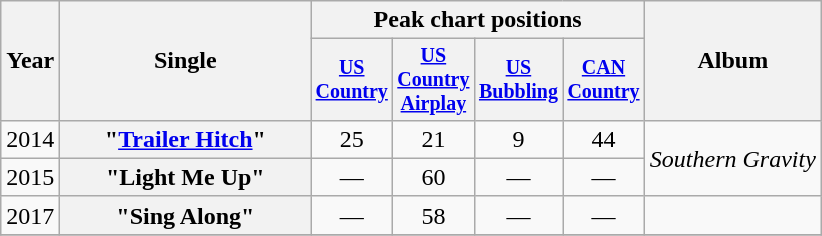<table class="wikitable plainrowheaders" style="text-align:center;">
<tr>
<th rowspan="2">Year</th>
<th rowspan="2" style="width:10em;">Single</th>
<th colspan="4">Peak chart positions</th>
<th rowspan="2">Album</th>
</tr>
<tr style="font-size:smaller;">
<th width="45"><a href='#'>US Country</a></th>
<th width="45"><a href='#'>US Country Airplay</a></th>
<th width="45"><a href='#'>US Bubbling</a></th>
<th width="45"><a href='#'>CAN Country</a></th>
</tr>
<tr>
<td>2014</td>
<th scope="row">"<a href='#'>Trailer Hitch</a>"</th>
<td>25</td>
<td>21</td>
<td>9</td>
<td>44</td>
<td align="left" rowspan="2"><em>Southern Gravity</em></td>
</tr>
<tr>
<td>2015</td>
<th scope="row">"Light Me Up"</th>
<td>—</td>
<td>60</td>
<td>—</td>
<td>—</td>
</tr>
<tr>
<td>2017</td>
<th scope="row">"Sing Along"</th>
<td>—</td>
<td>58<br></td>
<td>—</td>
<td>—</td>
<td></td>
</tr>
<tr>
</tr>
</table>
